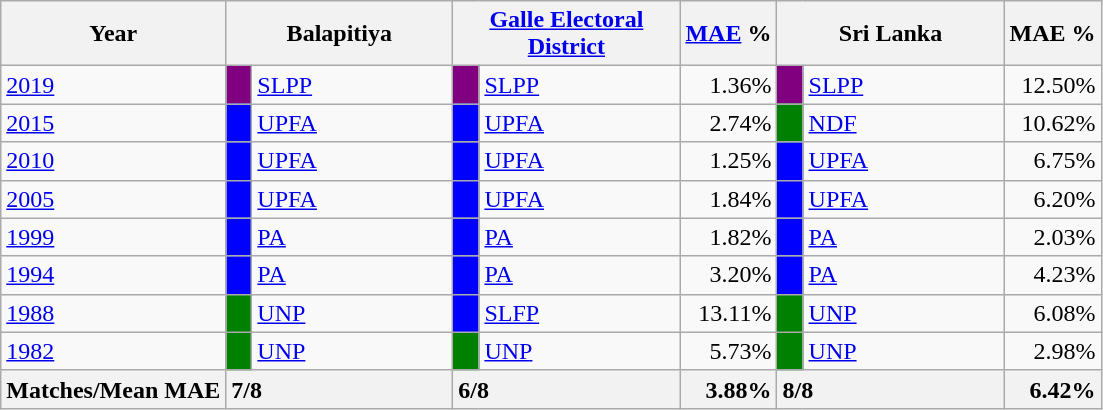<table class="wikitable">
<tr>
<th>Year</th>
<th colspan="2" width="144px">Balapitiya</th>
<th colspan="2" width="144px"><a href='#'>Galle Electoral District</a></th>
<th><a href='#'>MAE</a> %</th>
<th colspan="2" width="144px">Sri Lanka</th>
<th>MAE %</th>
</tr>
<tr>
<td><a href='#'>2019</a></td>
<td style="background-color:purple;" width="10px"></td>
<td style="text-align:left;"><a href='#'>SLPP</a></td>
<td style="background-color:purple;" width="10px"></td>
<td style="text-align:left;"><a href='#'>SLPP</a></td>
<td style="text-align:right;">1.36%</td>
<td style="background-color:purple;" width="10px"></td>
<td style="text-align:left;"><a href='#'>SLPP</a></td>
<td style="text-align:right;">12.50%</td>
</tr>
<tr>
<td><a href='#'>2015</a></td>
<td style="background-color:blue;" width="10px"></td>
<td style="text-align:left;"><a href='#'>UPFA</a></td>
<td style="background-color:blue;" width="10px"></td>
<td style="text-align:left;"><a href='#'>UPFA</a></td>
<td style="text-align:right;">2.74%</td>
<td style="background-color:green;" width="10px"></td>
<td style="text-align:left;"><a href='#'>NDF</a></td>
<td style="text-align:right;">10.62%</td>
</tr>
<tr>
<td><a href='#'>2010</a></td>
<td style="background-color:blue;" width="10px"></td>
<td style="text-align:left;"><a href='#'>UPFA</a></td>
<td style="background-color:blue;" width="10px"></td>
<td style="text-align:left;"><a href='#'>UPFA</a></td>
<td style="text-align:right;">1.25%</td>
<td style="background-color:blue;" width="10px"></td>
<td style="text-align:left;"><a href='#'>UPFA</a></td>
<td style="text-align:right;">6.75%</td>
</tr>
<tr>
<td><a href='#'>2005</a></td>
<td style="background-color:blue;" width="10px"></td>
<td style="text-align:left;"><a href='#'>UPFA</a></td>
<td style="background-color:blue;" width="10px"></td>
<td style="text-align:left;"><a href='#'>UPFA</a></td>
<td style="text-align:right;">1.84%</td>
<td style="background-color:blue;" width="10px"></td>
<td style="text-align:left;"><a href='#'>UPFA</a></td>
<td style="text-align:right;">6.20%</td>
</tr>
<tr>
<td><a href='#'>1999</a></td>
<td style="background-color:blue;" width="10px"></td>
<td style="text-align:left;"><a href='#'>PA</a></td>
<td style="background-color:blue;" width="10px"></td>
<td style="text-align:left;"><a href='#'>PA</a></td>
<td style="text-align:right;">1.82%</td>
<td style="background-color:blue;" width="10px"></td>
<td style="text-align:left;"><a href='#'>PA</a></td>
<td style="text-align:right;">2.03%</td>
</tr>
<tr>
<td><a href='#'>1994</a></td>
<td style="background-color:blue;" width="10px"></td>
<td style="text-align:left;"><a href='#'>PA</a></td>
<td style="background-color:blue;" width="10px"></td>
<td style="text-align:left;"><a href='#'>PA</a></td>
<td style="text-align:right;">3.20%</td>
<td style="background-color:blue;" width="10px"></td>
<td style="text-align:left;"><a href='#'>PA</a></td>
<td style="text-align:right;">4.23%</td>
</tr>
<tr>
<td><a href='#'>1988</a></td>
<td style="background-color:green;" width="10px"></td>
<td style="text-align:left;"><a href='#'>UNP</a></td>
<td style="background-color:blue;" width="10px"></td>
<td style="text-align:left;"><a href='#'>SLFP</a></td>
<td style="text-align:right;">13.11%</td>
<td style="background-color:green;" width="10px"></td>
<td style="text-align:left;"><a href='#'>UNP</a></td>
<td style="text-align:right;">6.08%</td>
</tr>
<tr>
<td><a href='#'>1982</a></td>
<td style="background-color:green;" width="10px"></td>
<td style="text-align:left;"><a href='#'>UNP</a></td>
<td style="background-color:green;" width="10px"></td>
<td style="text-align:left;"><a href='#'>UNP</a></td>
<td style="text-align:right;">5.73%</td>
<td style="background-color:green;" width="10px"></td>
<td style="text-align:left;"><a href='#'>UNP</a></td>
<td style="text-align:right;">2.98%</td>
</tr>
<tr>
<th>Matches/Mean MAE</th>
<th style="text-align:left;"colspan="2" width="144px">7/8</th>
<th style="text-align:left;"colspan="2" width="144px">6/8</th>
<th style="text-align:right;">3.88%</th>
<th style="text-align:left;"colspan="2" width="144px">8/8</th>
<th style="text-align:right;">6.42%</th>
</tr>
</table>
